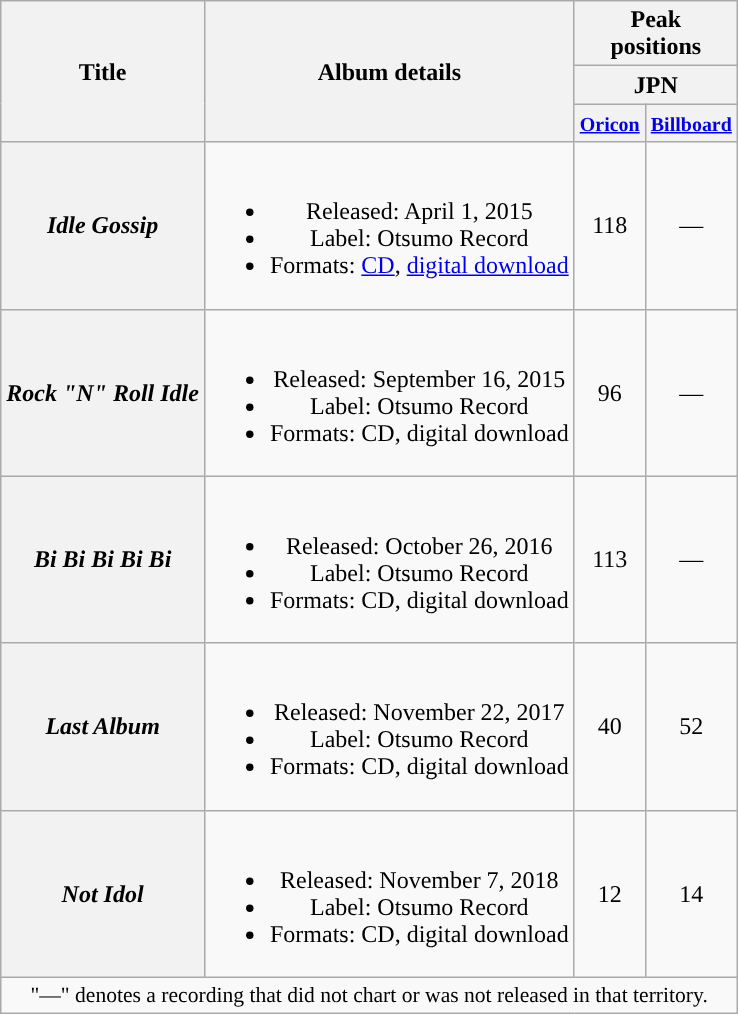<table class="wikitable plainrowheaders" style="text-align:center;">
<tr>
<th scope="col" rowspan="3">Title</th>
<th scope="col" rowspan="3">Album details</th>
<th scope="col" colspan="2">Peak<br> positions</th>
</tr>
<tr>
<th colspan="2">JPN</th>
</tr>
<tr>
<th scope="col" colspan="1"><small><a href='#'>Oricon</a></small><br></th>
<th scope="col" colspan="1"><small><a href='#'>Billboard</a></small><br></th>
</tr>
<tr>
<th scope="row"><em>Idle Gossip</em></th>
<td><br><ul><li>Released: April 1, 2015</li><li>Label: Otsumo Record</li><li>Formats: <a href='#'>CD</a>, <a href='#'>digital download</a></li></ul></td>
<td>118</td>
<td>—</td>
</tr>
<tr>
<th scope="row"><em>Rock "N" Roll Idle</em></th>
<td><br><ul><li>Released: September 16, 2015</li><li>Label: Otsumo Record</li><li>Formats: CD, digital download</li></ul></td>
<td>96</td>
<td>—</td>
</tr>
<tr>
<th scope="row"><em>Bi Bi Bi Bi Bi</em></th>
<td><br><ul><li>Released: October 26, 2016</li><li>Label: Otsumo Record</li><li>Formats: CD, digital download</li></ul></td>
<td>113</td>
<td>—</td>
</tr>
<tr>
<th scope="row"><em>Last Album</em></th>
<td><br><ul><li>Released: November 22, 2017</li><li>Label: Otsumo Record</li><li>Formats: CD, digital download</li></ul></td>
<td>40</td>
<td>52</td>
</tr>
<tr>
<th scope="row"><em>Not Idol</em></th>
<td><br><ul><li>Released: November 7, 2018</li><li>Label: Otsumo Record</li><li>Formats: CD, digital download</li></ul></td>
<td>12</td>
<td>14</td>
</tr>
<tr>
<td align="center" colspan="4" style="font-size:90%">"—" denotes a recording that did not chart or was not released in that territory.</td>
</tr>
</table>
